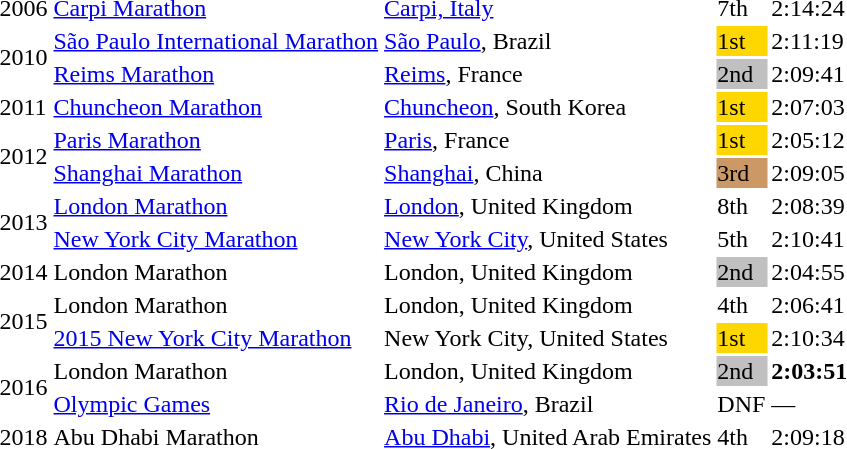<table>
<tr>
<td>2006</td>
<td><a href='#'>Carpi Marathon</a></td>
<td><a href='#'>Carpi, Italy</a></td>
<td>7th</td>
<td>2:14:24</td>
</tr>
<tr>
<td rowspan=2>2010</td>
<td><a href='#'>São Paulo International Marathon</a></td>
<td><a href='#'>São Paulo</a>, Brazil</td>
<td bgcolor="gold">1st</td>
<td>2:11:19</td>
</tr>
<tr>
<td><a href='#'>Reims Marathon</a></td>
<td><a href='#'>Reims</a>, France</td>
<td bgcolor="silver">2nd</td>
<td>2:09:41</td>
</tr>
<tr>
<td>2011</td>
<td><a href='#'>Chuncheon Marathon</a></td>
<td><a href='#'>Chuncheon</a>, South Korea</td>
<td bgcolor="gold">1st</td>
<td>2:07:03</td>
</tr>
<tr>
<td rowspan=2>2012</td>
<td><a href='#'>Paris Marathon</a></td>
<td><a href='#'>Paris</a>, France</td>
<td bgcolor="gold">1st</td>
<td>2:05:12</td>
</tr>
<tr>
<td><a href='#'>Shanghai Marathon</a></td>
<td><a href='#'>Shanghai</a>, China</td>
<td bgcolor="cc9966">3rd</td>
<td>2:09:05</td>
</tr>
<tr>
<td rowspan=2>2013</td>
<td><a href='#'>London Marathon</a></td>
<td><a href='#'>London</a>, United Kingdom</td>
<td>8th</td>
<td>2:08:39</td>
</tr>
<tr>
<td><a href='#'>New York City Marathon</a></td>
<td><a href='#'>New York City</a>, United States</td>
<td>5th</td>
<td>2:10:41</td>
</tr>
<tr>
<td>2014</td>
<td>London Marathon</td>
<td>London, United Kingdom</td>
<td bgcolor="silver">2nd</td>
<td>2:04:55</td>
</tr>
<tr>
<td rowspan=2>2015</td>
<td>London Marathon</td>
<td>London, United Kingdom</td>
<td>4th</td>
<td>2:06:41</td>
</tr>
<tr>
<td><a href='#'>2015 New York City Marathon</a></td>
<td>New York City, United States</td>
<td bgcolor="gold">1st</td>
<td>2:10:34</td>
</tr>
<tr>
<td rowspan=2>2016</td>
<td>London Marathon</td>
<td>London, United Kingdom</td>
<td bgcolor="silver">2nd</td>
<td><strong>2:03:51</strong></td>
</tr>
<tr>
<td><a href='#'>Olympic Games</a></td>
<td><a href='#'>Rio de Janeiro</a>, Brazil</td>
<td>DNF</td>
<td>—</td>
</tr>
<tr>
<td>2018</td>
<td>Abu Dhabi Marathon</td>
<td><a href='#'>Abu Dhabi</a>, United Arab Emirates</td>
<td>4th</td>
<td>2:09:18</td>
</tr>
</table>
